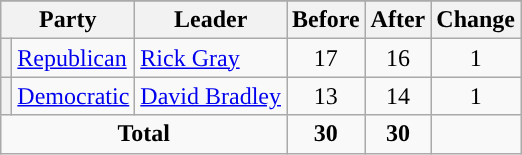<table class="wikitable" style="text-align:center;">
<tr>
</tr>
<tr>
<th colspan=2>Party</th>
<th>Leader</th>
<th>Before</th>
<th>After</th>
<th>Change</th>
</tr>
<tr>
<th style="background-color:"></th>
<td style="text-align:left;"><a href='#'>Republican</a></td>
<td style="text-align:left;"><a href='#'>Rick Gray</a></td>
<td>17</td>
<td>16</td>
<td> 1</td>
</tr>
<tr>
<th style="background-color:"></th>
<td style="text-align:left;"><a href='#'>Democratic</a></td>
<td style="text-align:left;"><a href='#'>David Bradley</a></td>
<td>13</td>
<td>14</td>
<td> 1</td>
</tr>
<tr>
<td colspan=3><strong>Total</strong></td>
<td><strong>30</strong></td>
<td><strong>30</strong></td>
<td></td>
</tr>
</table>
